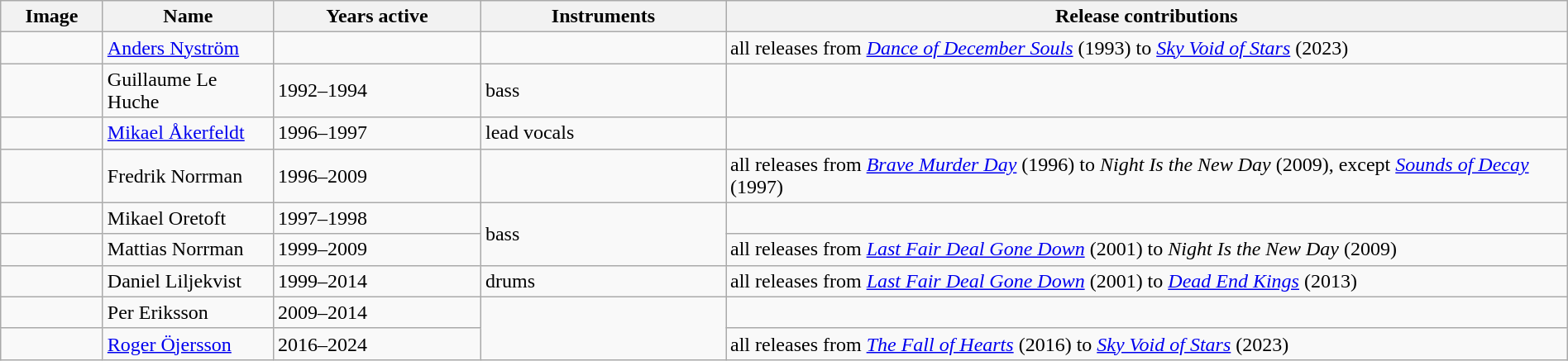<table class="wikitable" border="1" width="100%">
<tr>
<th width="75">Image</th>
<th width="130">Name</th>
<th width="160">Years active</th>
<th width="190">Instruments</th>
<th>Release contributions</th>
</tr>
<tr>
<td></td>
<td><a href='#'>Anders Nyström</a></td>
<td></td>
<td></td>
<td>all releases from <em><a href='#'>Dance of December Souls</a></em> (1993) to <em><a href='#'>Sky Void of Stars</a></em> (2023)</td>
</tr>
<tr>
<td></td>
<td>Guillaume Le Huche</td>
<td>1992–1994</td>
<td>bass</td>
<td></td>
</tr>
<tr>
<td></td>
<td><a href='#'>Mikael Åkerfeldt</a></td>
<td>1996–1997</td>
<td>lead vocals</td>
<td></td>
</tr>
<tr>
<td></td>
<td>Fredrik Norrman</td>
<td>1996–2009</td>
<td></td>
<td>all releases from <em><a href='#'>Brave Murder Day</a></em> (1996) to <em>Night Is the New Day</em> (2009), except <em><a href='#'>Sounds of Decay</a></em> (1997)</td>
</tr>
<tr>
<td></td>
<td>Mikael Oretoft</td>
<td>1997–1998</td>
<td rowspan="2">bass</td>
<td></td>
</tr>
<tr>
<td></td>
<td>Mattias Norrman</td>
<td>1999–2009</td>
<td>all releases from <em><a href='#'>Last Fair Deal Gone Down</a></em> (2001) to <em>Night Is the New Day</em> (2009)</td>
</tr>
<tr>
<td></td>
<td>Daniel Liljekvist</td>
<td>1999–2014</td>
<td>drums</td>
<td>all releases from <em><a href='#'>Last Fair Deal Gone Down</a></em> (2001) to <em><a href='#'>Dead End Kings</a></em> (2013)</td>
</tr>
<tr>
<td></td>
<td>Per Eriksson</td>
<td>2009–2014</td>
<td rowspan="2"></td>
<td></td>
</tr>
<tr>
<td></td>
<td><a href='#'>Roger Öjersson</a></td>
<td>2016–2024</td>
<td>all releases from <em><a href='#'>The Fall of Hearts</a></em> (2016) to <em><a href='#'>Sky Void of Stars</a></em> (2023)</td>
</tr>
</table>
